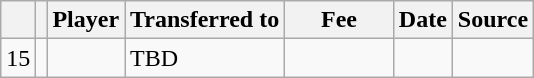<table class="wikitable plainrowheaders sortable">
<tr>
<th></th>
<th></th>
<th scope=col>Player</th>
<th>Transferred to</th>
<th !scope=col; style="width: 65px;">Fee</th>
<th scope=col>Date</th>
<th scope=col>Source</th>
</tr>
<tr>
<td align=center>15</td>
<td align=center></td>
<td></td>
<td>TBD</td>
<td></td>
<td></td>
<td></td>
</tr>
</table>
